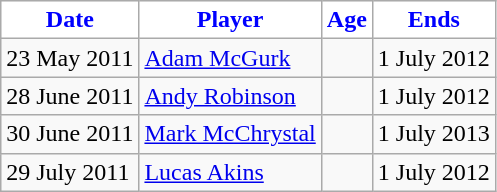<table class="wikitable">
<tr>
<th style="background:white; color:blue; ">Date</th>
<th style="background:white; color:blue; ">Player</th>
<th style="background:white; color:blue; ">Age</th>
<th style="background:white; color:blue; ">Ends</th>
</tr>
<tr>
<td>23 May 2011</td>
<td> <a href='#'>Adam McGurk</a></td>
<td></td>
<td>1 July 2012</td>
</tr>
<tr>
<td>28 June 2011</td>
<td> <a href='#'>Andy Robinson</a></td>
<td></td>
<td>1 July 2012</td>
</tr>
<tr>
<td>30 June 2011</td>
<td> <a href='#'>Mark McChrystal</a></td>
<td></td>
<td>1 July 2013</td>
</tr>
<tr>
<td>29 July 2011</td>
<td> <a href='#'>Lucas Akins</a></td>
<td></td>
<td>1 July 2012</td>
</tr>
</table>
